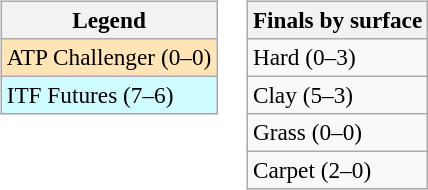<table>
<tr valign=top>
<td><br><table class=wikitable style=font-size:97%>
<tr>
<th>Legend</th>
</tr>
<tr bgcolor=moccasin>
<td>ATP Challenger (0–0)</td>
</tr>
<tr bgcolor=cffcff>
<td>ITF Futures (7–6)</td>
</tr>
</table>
</td>
<td><br><table class=wikitable style=font-size:97%>
<tr>
<th>Finals by surface</th>
</tr>
<tr>
<td>Hard (0–3)</td>
</tr>
<tr>
<td>Clay (5–3)</td>
</tr>
<tr>
<td>Grass (0–0)</td>
</tr>
<tr>
<td>Carpet (2–0)</td>
</tr>
</table>
</td>
</tr>
</table>
